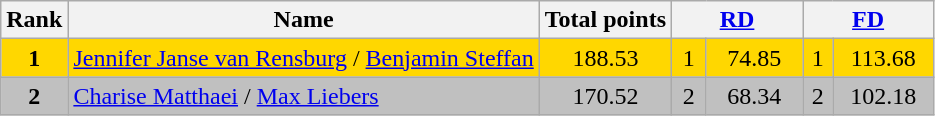<table class="wikitable sortable">
<tr>
<th>Rank</th>
<th>Name</th>
<th>Total points</th>
<th colspan="2" width="80px"><a href='#'>RD</a></th>
<th colspan="2" width="80px"><a href='#'>FD</a></th>
</tr>
<tr bgcolor="gold">
<td align="center"><strong>1</strong></td>
<td><a href='#'>Jennifer Janse van Rensburg</a> / <a href='#'>Benjamin Steffan</a></td>
<td align="center">188.53</td>
<td align="center">1</td>
<td align="center">74.85</td>
<td align="center">1</td>
<td align="center">113.68</td>
</tr>
<tr bgcolor="silver">
<td align="center"><strong>2</strong></td>
<td><a href='#'>Charise Matthaei</a> / <a href='#'>Max Liebers</a></td>
<td align="center">170.52</td>
<td align="center">2</td>
<td align="center">68.34</td>
<td align="center">2</td>
<td align="center">102.18</td>
</tr>
</table>
